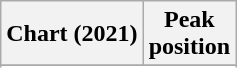<table class="wikitable sortable plainrowheaders" style="text-align:center">
<tr>
<th scope="col">Chart (2021)</th>
<th scope="col">Peak<br>position</th>
</tr>
<tr>
</tr>
<tr>
</tr>
</table>
